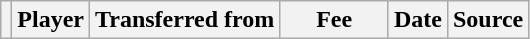<table class="wikitable plainrowheaders sortable">
<tr>
<th></th>
<th scope="col">Player</th>
<th>Transferred from</th>
<th style="width: 65px;">Fee</th>
<th scope="col">Date</th>
<th scope="col">Source</th>
</tr>
</table>
